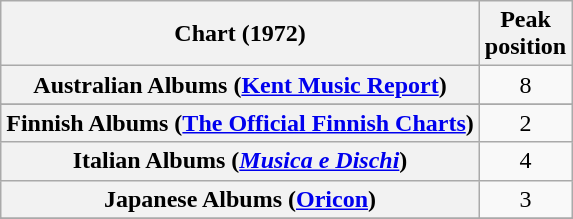<table class="wikitable sortable plainrowheaders">
<tr>
<th scope="col">Chart (1972)</th>
<th scope="col">Peak<br>position</th>
</tr>
<tr>
<th scope="row">Australian Albums (<a href='#'>Kent Music Report</a>)</th>
<td align="center">8</td>
</tr>
<tr>
</tr>
<tr>
</tr>
<tr>
</tr>
<tr>
<th scope="row">Finnish Albums (<a href='#'>The Official Finnish Charts</a>)</th>
<td align="center">2</td>
</tr>
<tr>
<th scope="row">Italian Albums (<em><a href='#'>Musica e Dischi</a></em>)</th>
<td align="center">4</td>
</tr>
<tr>
<th scope="row">Japanese Albums (<a href='#'>Oricon</a>)</th>
<td align="center">3</td>
</tr>
<tr>
</tr>
<tr>
</tr>
</table>
